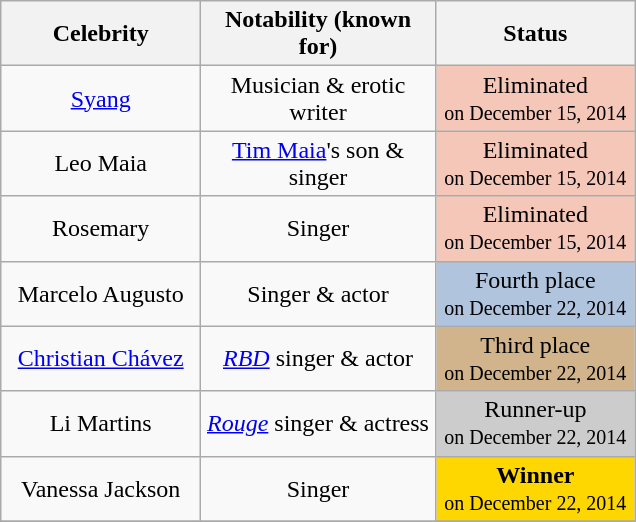<table class= "wikitable sortable" style="text-align: center; margin:auto; align: center">
<tr>
<th width=125>Celebrity</th>
<th width=150>Notability (known for)</th>
<th width=125>Status</th>
</tr>
<tr>
<td><a href='#'>Syang</a></td>
<td>Musician & erotic writer</td>
<td bgcolor="F4C7B8">Eliminated<br><small>on December 15, 2014</small></td>
</tr>
<tr>
<td>Leo Maia</td>
<td><a href='#'>Tim Maia</a>'s son & singer</td>
<td bgcolor="F4C7B8">Eliminated<br><small>on December 15, 2014</small></td>
</tr>
<tr>
<td>Rosemary</td>
<td>Singer</td>
<td bgcolor="F4C7B8">Eliminated<br><small>on December 15, 2014</small></td>
</tr>
<tr>
<td>Marcelo Augusto</td>
<td>Singer & actor</td>
<td bgcolor="B0C4DE">Fourth place<br><small>on December 22, 2014</small></td>
</tr>
<tr>
<td><a href='#'>Christian Chávez</a></td>
<td><em><a href='#'>RBD</a></em> singer & actor</td>
<td bgcolor="D2B48C">Third place<br><small>on December 22, 2014</small></td>
</tr>
<tr>
<td>Li Martins</td>
<td><em><a href='#'>Rouge</a></em> singer & actress</td>
<td bgcolor="CCCCCC">Runner-up<br><small>on December 22, 2014</small></td>
</tr>
<tr>
<td>Vanessa Jackson</td>
<td>Singer</td>
<td bgcolor="FFD700"><strong>Winner</strong><br><small>on December 22, 2014</small></td>
</tr>
<tr>
</tr>
</table>
